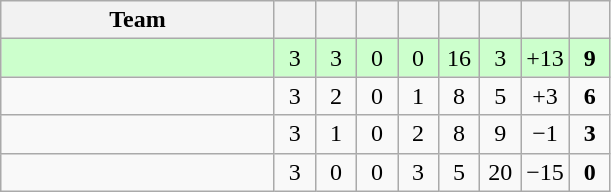<table class="wikitable" style="text-align: center;">
<tr>
<th width="175">Team</th>
<th width="20"></th>
<th width="20"></th>
<th width="20"></th>
<th width="20"></th>
<th width="20"></th>
<th width="20"></th>
<th width="20"></th>
<th width="20"></th>
</tr>
<tr style="background-color: #ccffcc;">
<td align=left></td>
<td>3</td>
<td>3</td>
<td>0</td>
<td>0</td>
<td>16</td>
<td>3</td>
<td>+13</td>
<td><strong>9</strong></td>
</tr>
<tr>
<td align=left></td>
<td>3</td>
<td>2</td>
<td>0</td>
<td>1</td>
<td>8</td>
<td>5</td>
<td>+3</td>
<td><strong>6</strong></td>
</tr>
<tr>
<td align=left></td>
<td>3</td>
<td>1</td>
<td>0</td>
<td>2</td>
<td>8</td>
<td>9</td>
<td>−1</td>
<td><strong>3</strong></td>
</tr>
<tr>
<td align=left></td>
<td>3</td>
<td>0</td>
<td>0</td>
<td>3</td>
<td>5</td>
<td>20</td>
<td>−15</td>
<td><strong>0</strong></td>
</tr>
</table>
